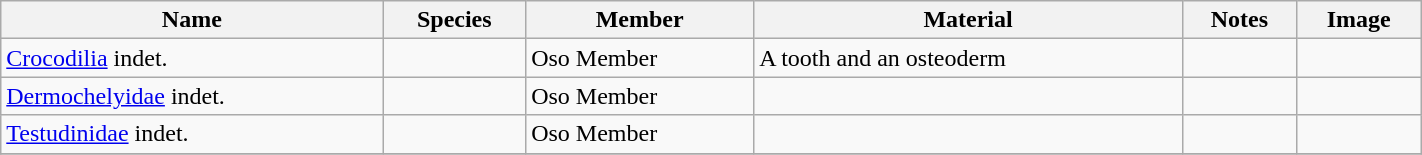<table class="wikitable" align="center" width="75%">
<tr>
<th>Name</th>
<th>Species</th>
<th>Member</th>
<th>Material</th>
<th>Notes</th>
<th>Image</th>
</tr>
<tr>
<td><a href='#'>Crocodilia</a> indet.</td>
<td></td>
<td>Oso Member</td>
<td>A tooth and an osteoderm</td>
<td></td>
<td></td>
</tr>
<tr>
<td><a href='#'>Dermochelyidae</a> indet.</td>
<td></td>
<td>Oso Member</td>
<td></td>
<td></td>
<td></td>
</tr>
<tr>
<td><a href='#'>Testudinidae</a> indet.</td>
<td></td>
<td>Oso Member</td>
<td></td>
<td></td>
<td></td>
</tr>
<tr>
</tr>
</table>
